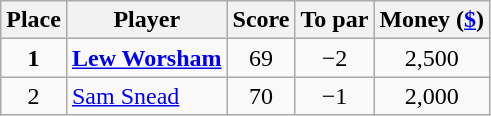<table class="wikitable">
<tr>
<th>Place</th>
<th>Player</th>
<th>Score</th>
<th>To par</th>
<th>Money (<a href='#'>$</a>)</th>
</tr>
<tr>
<td align=center><strong>1</strong></td>
<td> <strong><a href='#'>Lew Worsham</a></strong></td>
<td align=center>69</td>
<td align=center>−2</td>
<td align=center>2,500 </td>
</tr>
<tr>
<td align=center>2</td>
<td> <a href='#'>Sam Snead</a></td>
<td align=center>70</td>
<td align=center>−1</td>
<td align=center>2,000 </td>
</tr>
</table>
